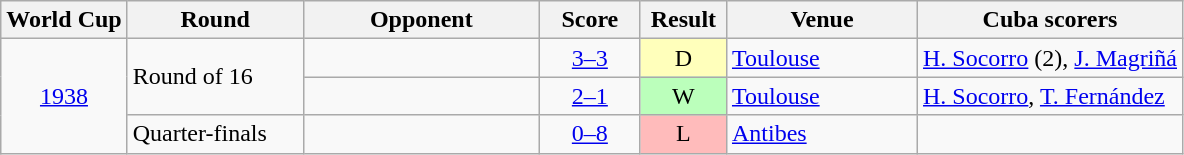<table class="wikitable sortable" style="text-align:left;">
<tr>
<th>World Cup</th>
<th width=110>Round</th>
<th width=150>Opponent</th>
<th width=60>Score</th>
<th width=50>Result</th>
<th width=120>Venue</th>
<th>Cuba scorers</th>
</tr>
<tr>
<td rowspan="3" align=center><a href='#'>1938</a></td>
<td rowspan="2">Round of 16</td>
<td></td>
<td align=center><a href='#'>3–3</a> </td>
<td align=center bgcolor="#ffffbb">D</td>
<td><a href='#'>Toulouse</a></td>
<td><a href='#'>H. Socorro</a> (2), <a href='#'>J. Magriñá</a></td>
</tr>
<tr>
<td></td>
<td align=center><a href='#'>2–1</a></td>
<td align=center bgcolor="#bbffbb">W</td>
<td><a href='#'>Toulouse</a></td>
<td><a href='#'>H. Socorro</a>, <a href='#'>T. Fernández</a></td>
</tr>
<tr>
<td>Quarter-finals</td>
<td></td>
<td align=center><a href='#'>0–8</a></td>
<td align=center bgcolor="#ffbbbb">L</td>
<td><a href='#'>Antibes</a></td>
<td></td>
</tr>
</table>
